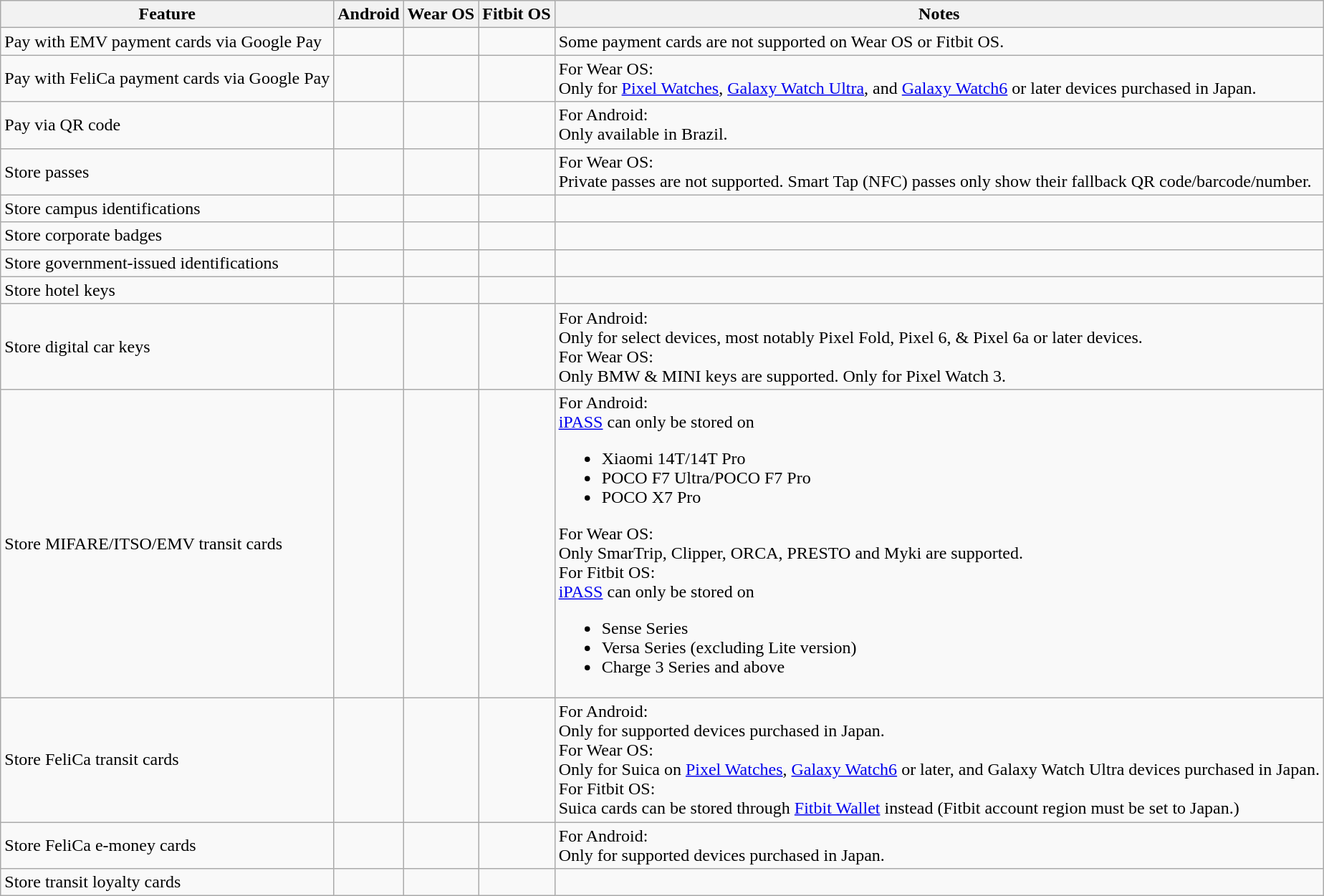<table class="wikitable sortable">
<tr>
<th>Feature</th>
<th>Android</th>
<th>Wear OS</th>
<th>Fitbit OS</th>
<th>Notes</th>
</tr>
<tr>
<td>Pay with EMV payment cards via Google Pay</td>
<td></td>
<td></td>
<td></td>
<td>Some payment cards are not supported on Wear OS or Fitbit OS.</td>
</tr>
<tr>
<td>Pay with FeliCa payment cards via Google Pay</td>
<td></td>
<td></td>
<td></td>
<td>For Wear OS:<br>Only for <a href='#'>Pixel Watches</a>, <a href='#'>Galaxy Watch Ultra</a>, and <a href='#'>Galaxy Watch6</a> or later devices purchased in Japan.</td>
</tr>
<tr>
<td>Pay via QR code</td>
<td></td>
<td></td>
<td></td>
<td>For Android:<br>Only available in Brazil.</td>
</tr>
<tr>
<td>Store passes</td>
<td></td>
<td></td>
<td></td>
<td>For Wear OS:<br>Private passes are not supported. Smart Tap (NFC) passes only show their fallback QR code/barcode/number.</td>
</tr>
<tr>
<td>Store campus identifications</td>
<td></td>
<td></td>
<td></td>
<td></td>
</tr>
<tr>
<td>Store corporate badges</td>
<td></td>
<td></td>
<td></td>
<td></td>
</tr>
<tr>
<td>Store government-issued identifications</td>
<td></td>
<td></td>
<td></td>
<td></td>
</tr>
<tr>
<td>Store hotel keys</td>
<td></td>
<td></td>
<td></td>
<td></td>
</tr>
<tr>
<td>Store digital car keys</td>
<td></td>
<td></td>
<td></td>
<td>For Android:<br>Only for select devices, most notably Pixel Fold, Pixel 6, & Pixel 6a or later devices.<br>For Wear OS:<br>Only BMW & MINI keys are supported. Only for Pixel Watch 3.</td>
</tr>
<tr>
<td>Store MIFARE/ITSO/EMV transit cards</td>
<td></td>
<td></td>
<td></td>
<td>For Android:<br><a href='#'>iPASS</a> can only be stored on<ul><li>Xiaomi 14T/14T Pro</li><li>POCO F7 Ultra/POCO F7 Pro</li><li>POCO X7 Pro</li></ul>For Wear OS:<br>Only SmarTrip, Clipper, ORCA, PRESTO and Myki are supported.<br>For Fitbit OS:<br><a href='#'>iPASS</a> can only be stored on<ul><li>Sense Series</li><li>Versa Series (excluding Lite version)</li><li>Charge 3 Series and above</li></ul></td>
</tr>
<tr>
<td>Store FeliCa transit cards</td>
<td></td>
<td></td>
<td></td>
<td>For Android:<br>Only for supported devices purchased in Japan.<br>For Wear OS:<br>Only for Suica on <a href='#'>Pixel Watches</a>, <a href='#'>Galaxy Watch6</a> or later, and Galaxy Watch Ultra devices purchased in Japan.<br>For Fitbit OS:<br>Suica cards can be stored through <a href='#'>Fitbit Wallet</a> instead (Fitbit account region must be set to Japan.)</td>
</tr>
<tr>
<td>Store FeliCa e-money cards</td>
<td></td>
<td></td>
<td></td>
<td>For Android:<br>Only for supported devices purchased in Japan.</td>
</tr>
<tr>
<td>Store transit loyalty cards</td>
<td></td>
<td></td>
<td></td>
<td></td>
</tr>
</table>
